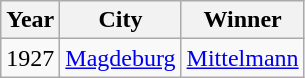<table class="wikitable">
<tr>
<th>Year</th>
<th>City</th>
<th>Winner</th>
</tr>
<tr>
<td>1927</td>
<td><a href='#'>Magdeburg</a></td>
<td><a href='#'>Mittelmann</a></td>
</tr>
</table>
